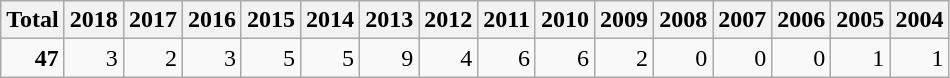<table class="wikitable" style="text-align: right">
<tr>
<th>Total</th>
<th>2018</th>
<th>2017</th>
<th>2016</th>
<th>2015</th>
<th>2014</th>
<th>2013</th>
<th>2012</th>
<th>2011</th>
<th>2010</th>
<th>2009</th>
<th>2008</th>
<th>2007</th>
<th>2006</th>
<th>2005</th>
<th>2004</th>
</tr>
<tr>
<td><strong>47</strong></td>
<td>3</td>
<td>2</td>
<td>3</td>
<td>5</td>
<td>5</td>
<td>9</td>
<td>4</td>
<td>6</td>
<td>6</td>
<td>2</td>
<td>0</td>
<td>0</td>
<td>0</td>
<td>1</td>
<td>1</td>
</tr>
</table>
